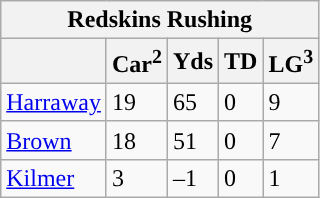<table class="wikitable">
<tr>
<th colspan="5">Redskins Rushing</th>
</tr>
<tr>
<th></th>
<th>Car<sup>2</sup></th>
<th>Yds</th>
<th>TD</th>
<th>LG<sup>3</sup></th>
</tr>
<tr>
<td><a href='#'>Harraway</a></td>
<td>19</td>
<td>65</td>
<td>0</td>
<td>9</td>
</tr>
<tr>
<td><a href='#'>Brown</a></td>
<td>18</td>
<td>51</td>
<td>0</td>
<td>7</td>
</tr>
<tr>
<td><a href='#'>Kilmer</a></td>
<td>3</td>
<td>–1</td>
<td>0</td>
<td>1</td>
</tr>
</table>
